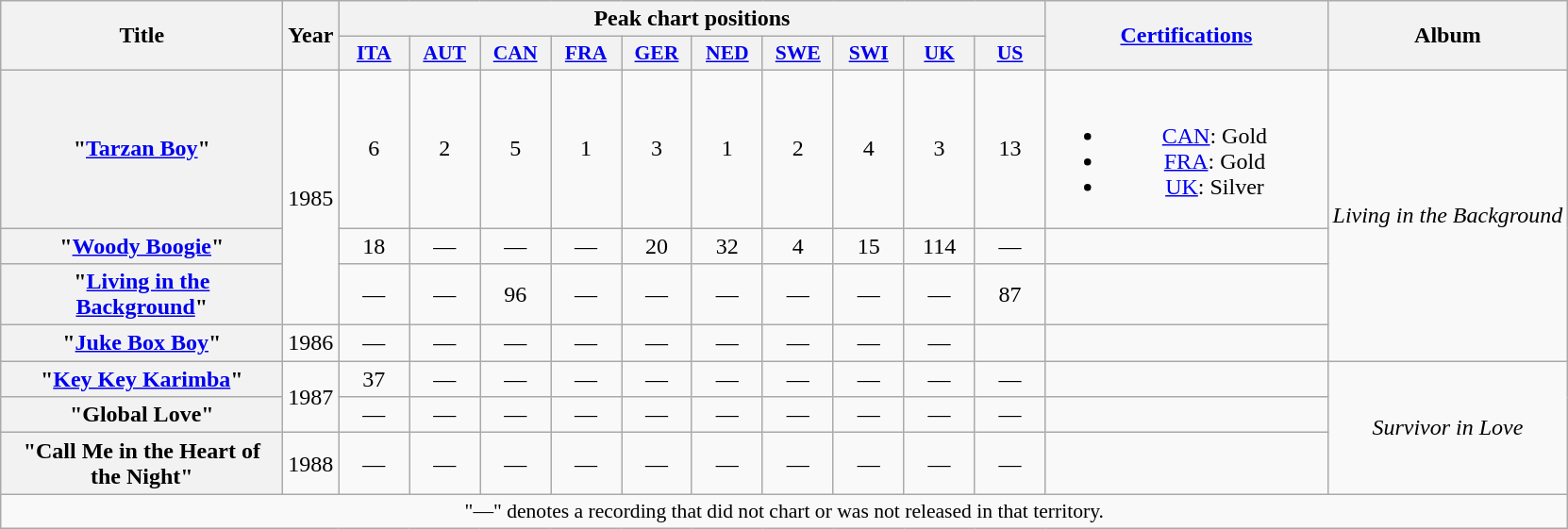<table class="wikitable plainrowheaders" style="text-align:center;">
<tr>
<th scope="col" rowspan="2" style="width:12em;">Title</th>
<th scope="col" rowspan="2">Year</th>
<th scope="col" colspan="10">Peak chart positions</th>
<th scope="col" rowspan="2" style="width:12em;"><a href='#'>Certifications</a></th>
<th scope="col" rowspan="2">Album</th>
</tr>
<tr>
<th style="width:3em;font-size:90%"><a href='#'>ITA</a><br></th>
<th style="width:3em;font-size:90%"><a href='#'>AUT</a><br></th>
<th style="width:3em;font-size:90%"><a href='#'>CAN</a><br></th>
<th style="width:3em;font-size:90%"><a href='#'>FRA</a><br></th>
<th style="width:3em;font-size:90%"><a href='#'>GER</a><br></th>
<th style="width:3em;font-size:90%"><a href='#'>NED</a><br></th>
<th style="width:3em;font-size:90%"><a href='#'>SWE</a><br></th>
<th style="width:3em;font-size:90%"><a href='#'>SWI</a><br></th>
<th style="width:3em;font-size:90%"><a href='#'>UK</a><br></th>
<th style="width:3em;font-size:90%"><a href='#'>US</a><br></th>
</tr>
<tr>
<th scope="row">"<a href='#'>Tarzan Boy</a>"</th>
<td rowspan="3">1985</td>
<td>6</td>
<td>2</td>
<td>5</td>
<td>1</td>
<td>3</td>
<td>1</td>
<td>2</td>
<td>4</td>
<td>3</td>
<td>13</td>
<td><br><ul><li><a href='#'>CAN</a>: Gold</li><li><a href='#'>FRA</a>: Gold</li><li><a href='#'>UK</a>: Silver</li></ul></td>
<td rowspan="4"><em>Living in the Background</em></td>
</tr>
<tr>
<th scope="row">"<a href='#'>Woody Boogie</a>"</th>
<td>18</td>
<td>—</td>
<td>—</td>
<td>—</td>
<td>20</td>
<td>32</td>
<td>4</td>
<td>15</td>
<td>114</td>
<td>—</td>
<td></td>
</tr>
<tr>
<th scope="row">"<a href='#'>Living in the Background</a>"</th>
<td>—</td>
<td>—</td>
<td>96</td>
<td>—</td>
<td>—</td>
<td>—</td>
<td>—</td>
<td>—</td>
<td>—</td>
<td>87</td>
<td></td>
</tr>
<tr>
<th scope="row">"<a href='#'>Juke Box Boy</a>"</th>
<td rowspan="1">1986</td>
<td 12>—</td>
<td>—</td>
<td>—</td>
<td>—</td>
<td>—</td>
<td>—</td>
<td>—</td>
<td>—</td>
<td>—</td>
<td></td>
</tr>
<tr>
<th scope="row">"<a href='#'>Key Key Karimba</a>"</th>
<td rowspan="2">1987</td>
<td>37</td>
<td>—</td>
<td>—</td>
<td>—</td>
<td>—</td>
<td>—</td>
<td>—</td>
<td>—</td>
<td>—</td>
<td>—</td>
<td></td>
<td rowspan="3"><em>Survivor in Love</em></td>
</tr>
<tr>
<th scope="row">"Global Love"<br></th>
<td>—</td>
<td>—</td>
<td>—</td>
<td>—</td>
<td>—</td>
<td>—</td>
<td>—</td>
<td>—</td>
<td>—</td>
<td>—</td>
<td></td>
</tr>
<tr>
<th scope="row">"Call Me in the Heart of the Night"</th>
<td rowspan="1">1988</td>
<td>—</td>
<td>—</td>
<td>—</td>
<td>—</td>
<td>—</td>
<td>—</td>
<td>—</td>
<td>—</td>
<td>—</td>
<td>—</td>
<td></td>
</tr>
<tr>
<td colspan="14" style="font-size:90%">"—" denotes a recording that did not chart or was not released in that territory.</td>
</tr>
</table>
